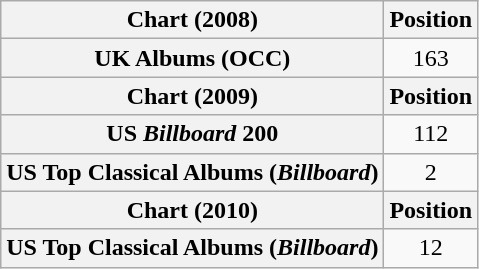<table class="wikitable plainrowheaders" style="text-align:center">
<tr>
<th scope="col">Chart (2008)</th>
<th scope="col">Position</th>
</tr>
<tr>
<th scope="row">UK Albums (OCC)</th>
<td>163</td>
</tr>
<tr>
<th scope="col">Chart (2009)</th>
<th scope="col">Position</th>
</tr>
<tr>
<th scope="row">US <em>Billboard</em> 200</th>
<td>112</td>
</tr>
<tr>
<th scope="row">US Top Classical Albums (<em>Billboard</em>)</th>
<td>2</td>
</tr>
<tr>
<th scope="col">Chart (2010)</th>
<th scope="col">Position</th>
</tr>
<tr>
<th scope="row">US Top Classical Albums (<em>Billboard</em>)</th>
<td>12</td>
</tr>
</table>
